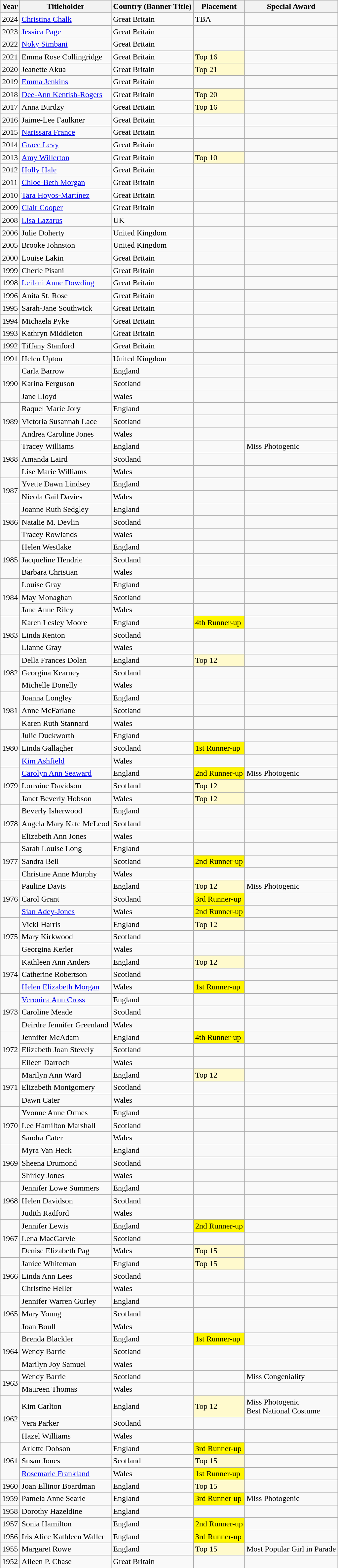<table class="wikitable">
<tr>
<th>Year</th>
<th>Titleholder</th>
<th>Country (Banner Title)</th>
<th>Placement</th>
<th>Special Award</th>
</tr>
<tr>
<td>2024</td>
<td><a href='#'>Christina Chalk</a></td>
<td>Great Britain</td>
<td>TBA</td>
<td></td>
</tr>
<tr>
<td>2023</td>
<td><a href='#'>Jessica Page</a></td>
<td>Great Britain</td>
<td></td>
<td></td>
</tr>
<tr>
<td>2022</td>
<td><a href='#'>Noky Simbani</a></td>
<td>Great Britain</td>
<td></td>
<td></td>
</tr>
<tr>
<td>2021</td>
<td>Emma Rose Collingridge</td>
<td>Great Britain</td>
<td bgcolor="#FFFACD">Top 16</td>
<td></td>
</tr>
<tr>
<td>2020</td>
<td>Jeanette Akua</td>
<td>Great Britain</td>
<td bgcolor="#FFFACD">Top 21</td>
<td></td>
</tr>
<tr>
<td>2019</td>
<td><a href='#'>Emma Jenkins</a></td>
<td>Great Britain</td>
<td></td>
<td></td>
</tr>
<tr>
<td>2018</td>
<td><a href='#'>Dee-Ann Kentish-Rogers</a></td>
<td>Great Britain</td>
<td bgcolor="#FFFACD">Top 20</td>
<td></td>
</tr>
<tr>
<td>2017</td>
<td>Anna Burdzy</td>
<td>Great Britain</td>
<td bgcolor="#FFFACD">Top 16</td>
<td></td>
</tr>
<tr>
<td>2016</td>
<td>Jaime-Lee Faulkner</td>
<td>Great Britain</td>
<td></td>
<td></td>
</tr>
<tr>
<td>2015</td>
<td><a href='#'>Narissara France</a></td>
<td>Great Britain</td>
<td></td>
<td></td>
</tr>
<tr>
<td>2014</td>
<td><a href='#'>Grace Levy</a></td>
<td>Great Britain</td>
<td></td>
<td></td>
</tr>
<tr>
<td>2013</td>
<td><a href='#'>Amy Willerton</a></td>
<td>Great Britain</td>
<td bgcolor="#FFFACD">Top 10</td>
<td></td>
</tr>
<tr>
<td>2012</td>
<td><a href='#'>Holly Hale</a></td>
<td>Great Britain</td>
<td></td>
<td></td>
</tr>
<tr>
<td>2011</td>
<td><a href='#'>Chloe-Beth Morgan</a></td>
<td>Great Britain</td>
<td></td>
<td></td>
</tr>
<tr>
<td>2010</td>
<td><a href='#'>Tara Hoyos-Martínez</a></td>
<td>Great Britain</td>
<td></td>
<td></td>
</tr>
<tr>
<td>2009</td>
<td><a href='#'>Clair Cooper</a></td>
<td>Great Britain</td>
<td></td>
<td></td>
</tr>
<tr>
<td>2008</td>
<td><a href='#'>Lisa Lazarus</a></td>
<td>UK</td>
<td></td>
<td></td>
</tr>
<tr>
<td>2006</td>
<td>Julie Doherty</td>
<td>United Kingdom</td>
<td></td>
<td></td>
</tr>
<tr>
<td>2005</td>
<td>Brooke Johnston</td>
<td>United Kingdom</td>
<td></td>
<td></td>
</tr>
<tr>
<td>2000</td>
<td>Louise Lakin</td>
<td>Great Britain</td>
<td></td>
<td></td>
</tr>
<tr>
<td>1999</td>
<td>Cherie Pisani</td>
<td>Great Britain</td>
<td></td>
<td></td>
</tr>
<tr>
<td>1998</td>
<td><a href='#'>Leilani Anne Dowding</a></td>
<td>Great Britain</td>
<td></td>
<td></td>
</tr>
<tr>
<td>1996</td>
<td>Anita St. Rose</td>
<td>Great Britain</td>
<td></td>
<td></td>
</tr>
<tr>
<td>1995</td>
<td>Sarah-Jane Southwick</td>
<td>Great Britain</td>
<td></td>
<td></td>
</tr>
<tr>
<td>1994</td>
<td>Michaela Pyke</td>
<td>Great Britain</td>
<td></td>
<td></td>
</tr>
<tr>
<td>1993</td>
<td>Kathryn Middleton</td>
<td>Great Britain</td>
<td></td>
<td></td>
</tr>
<tr>
<td>1992</td>
<td>Tiffany Stanford</td>
<td>Great Britain</td>
<td></td>
<td></td>
</tr>
<tr>
<td>1991</td>
<td>Helen Upton</td>
<td>United Kingdom</td>
<td></td>
<td></td>
</tr>
<tr>
<td rowspan=3>1990</td>
<td>Carla Barrow</td>
<td>England</td>
<td></td>
<td></td>
</tr>
<tr>
<td>Karina Ferguson</td>
<td>Scotland</td>
<td></td>
<td></td>
</tr>
<tr>
<td>Jane Lloyd</td>
<td>Wales</td>
<td></td>
<td></td>
</tr>
<tr>
<td rowspan=3>1989</td>
<td>Raquel Marie Jory</td>
<td>England</td>
<td></td>
<td></td>
</tr>
<tr>
<td>Victoria Susannah Lace</td>
<td>Scotland</td>
<td></td>
<td></td>
</tr>
<tr>
<td>Andrea Caroline Jones</td>
<td>Wales</td>
<td></td>
<td></td>
</tr>
<tr>
<td rowspan=3>1988</td>
<td>Tracey Williams</td>
<td>England</td>
<td></td>
<td>Miss Photogenic</td>
</tr>
<tr>
<td>Amanda Laird</td>
<td>Scotland</td>
<td></td>
<td></td>
</tr>
<tr>
<td>Lise Marie Williams</td>
<td>Wales</td>
<td></td>
<td></td>
</tr>
<tr>
<td rowspan=2>1987</td>
<td>Yvette Dawn Lindsey</td>
<td>England</td>
<td></td>
<td></td>
</tr>
<tr>
<td>Nicola Gail Davies</td>
<td>Wales</td>
<td></td>
<td></td>
</tr>
<tr>
<td rowspan=3>1986</td>
<td>Joanne Ruth Sedgley</td>
<td>England</td>
<td></td>
<td></td>
</tr>
<tr>
<td>Natalie M. Devlin</td>
<td>Scotland</td>
<td></td>
<td></td>
</tr>
<tr>
<td>Tracey Rowlands</td>
<td>Wales</td>
<td></td>
<td></td>
</tr>
<tr>
<td rowspan=3>1985</td>
<td>Helen Westlake</td>
<td>England</td>
<td></td>
<td></td>
</tr>
<tr>
<td>Jacqueline Hendrie</td>
<td>Scotland</td>
<td></td>
<td></td>
</tr>
<tr>
<td>Barbara Christian</td>
<td>Wales</td>
<td></td>
<td></td>
</tr>
<tr>
<td rowspan=3>1984</td>
<td>Louise Gray</td>
<td>England</td>
<td></td>
<td></td>
</tr>
<tr>
<td>May Monaghan</td>
<td>Scotland</td>
<td></td>
<td></td>
</tr>
<tr>
<td>Jane Anne Riley</td>
<td>Wales</td>
<td></td>
<td></td>
</tr>
<tr>
<td rowspan=3>1983</td>
<td>Karen Lesley Moore</td>
<td>England</td>
<td bgcolor=#FFFF66;">4th Runner-up</td>
<td></td>
</tr>
<tr>
<td>Linda Renton</td>
<td>Scotland</td>
<td></td>
<td></td>
</tr>
<tr>
<td>Lianne Gray</td>
<td>Wales</td>
<td></td>
<td></td>
</tr>
<tr>
<td rowspan=3>1982</td>
<td>Della Frances Dolan</td>
<td>England</td>
<td bgcolor="#FFFACD">Top 12</td>
<td></td>
</tr>
<tr>
<td>Georgina Kearney</td>
<td>Scotland</td>
<td></td>
<td></td>
</tr>
<tr>
<td>Michelle Donelly</td>
<td>Wales</td>
<td></td>
<td></td>
</tr>
<tr>
<td rowspan=3>1981</td>
<td>Joanna Longley</td>
<td>England</td>
<td></td>
<td></td>
</tr>
<tr>
<td>Anne McFarlane</td>
<td>Scotland</td>
<td></td>
<td></td>
</tr>
<tr>
<td>Karen Ruth Stannard</td>
<td>Wales</td>
<td></td>
<td></td>
</tr>
<tr>
<td rowspan=3>1980</td>
<td>Julie Duckworth</td>
<td>England</td>
<td></td>
<td></td>
</tr>
<tr>
<td>Linda Gallagher</td>
<td>Scotland</td>
<td bgcolor=#FFFF66;">1st Runner-up</td>
<td></td>
</tr>
<tr>
<td><a href='#'>Kim Ashfield</a></td>
<td>Wales</td>
<td></td>
<td></td>
</tr>
<tr>
<td rowspan=3>1979</td>
<td><a href='#'>Carolyn Ann Seaward</a></td>
<td>England</td>
<td bgcolor=#FFFF66;">2nd Runner-up</td>
<td>Miss Photogenic</td>
</tr>
<tr>
<td>Lorraine Davidson</td>
<td>Scotland</td>
<td bgcolor="#FFFACD">Top 12</td>
<td></td>
</tr>
<tr>
<td>Janet Beverly Hobson</td>
<td>Wales</td>
<td bgcolor="#FFFACD">Top 12</td>
<td></td>
</tr>
<tr>
<td rowspan=3>1978</td>
<td>Beverly Isherwood</td>
<td>England</td>
<td></td>
<td></td>
</tr>
<tr>
<td>Angela Mary Kate McLeod</td>
<td>Scotland</td>
<td></td>
<td></td>
</tr>
<tr>
<td>Elizabeth Ann Jones</td>
<td>Wales</td>
<td></td>
<td></td>
</tr>
<tr>
<td rowspan=3>1977</td>
<td>Sarah Louise Long</td>
<td>England</td>
<td></td>
<td></td>
</tr>
<tr>
<td>Sandra Bell</td>
<td>Scotland</td>
<td bgcolor=#FFFF66;">2nd Runner-up</td>
<td></td>
</tr>
<tr>
<td>Christine Anne Murphy</td>
<td>Wales</td>
<td></td>
<td></td>
</tr>
<tr>
<td rowspan=3>1976</td>
<td>Pauline Davis</td>
<td>England</td>
<td bgcolor="#FFFACD">Top 12</td>
<td>Miss Photogenic</td>
</tr>
<tr>
<td>Carol Grant</td>
<td>Scotland</td>
<td bgcolor=#FFFF66;">3rd Runner-up</td>
<td></td>
</tr>
<tr>
<td><a href='#'>Sian Adey-Jones</a></td>
<td>Wales</td>
<td bgcolor=#FFFF66;">2nd Runner-up</td>
<td></td>
</tr>
<tr>
<td rowspan=3>1975</td>
<td>Vicki Harris</td>
<td>England</td>
<td bgcolor="#FFFACD">Top 12</td>
<td></td>
</tr>
<tr>
<td>Mary Kirkwood</td>
<td>Scotland</td>
<td></td>
<td></td>
</tr>
<tr>
<td>Georgina Kerler</td>
<td>Wales</td>
<td></td>
<td></td>
</tr>
<tr>
<td rowspan=3>1974</td>
<td>Kathleen Ann Anders</td>
<td>England</td>
<td bgcolor="#FFFACD">Top 12</td>
<td></td>
</tr>
<tr>
<td>Catherine Robertson</td>
<td>Scotland</td>
<td></td>
<td></td>
</tr>
<tr>
<td><a href='#'>Helen Elizabeth Morgan</a></td>
<td>Wales</td>
<td bgcolor=#FFFF66;">1st Runner-up</td>
<td></td>
</tr>
<tr>
<td rowspan=3>1973</td>
<td><a href='#'>Veronica Ann Cross</a></td>
<td>England</td>
<td></td>
<td></td>
</tr>
<tr>
<td>Caroline Meade</td>
<td>Scotland</td>
<td></td>
<td></td>
</tr>
<tr>
<td>Deirdre Jennifer Greenland</td>
<td>Wales</td>
<td></td>
<td></td>
</tr>
<tr>
<td rowspan=3>1972</td>
<td>Jennifer McAdam</td>
<td>England</td>
<td bgcolor=#FFFF66;">4th Runner-up</td>
<td></td>
</tr>
<tr>
<td>Elizabeth Joan Stevely</td>
<td>Scotland</td>
<td></td>
<td></td>
</tr>
<tr>
<td>Eileen Darroch</td>
<td>Wales</td>
<td></td>
<td></td>
</tr>
<tr>
<td rowspan=3>1971</td>
<td>Marilyn Ann Ward</td>
<td>England</td>
<td bgcolor="#FFFACD">Top 12</td>
<td></td>
</tr>
<tr>
<td>Elizabeth Montgomery</td>
<td>Scotland</td>
<td></td>
<td></td>
</tr>
<tr>
<td>Dawn Cater</td>
<td>Wales</td>
<td></td>
<td></td>
</tr>
<tr>
<td rowspan=3>1970</td>
<td>Yvonne Anne Ormes</td>
<td>England</td>
<td></td>
<td></td>
</tr>
<tr>
<td>Lee Hamilton Marshall</td>
<td>Scotland</td>
<td></td>
<td></td>
</tr>
<tr>
<td>Sandra Cater</td>
<td>Wales</td>
<td></td>
<td></td>
</tr>
<tr>
<td rowspan=3>1969</td>
<td>Myra Van Heck</td>
<td>England</td>
<td></td>
<td></td>
</tr>
<tr>
<td>Sheena Drumond</td>
<td>Scotland</td>
<td></td>
<td></td>
</tr>
<tr>
<td>Shirley Jones</td>
<td>Wales</td>
<td></td>
<td></td>
</tr>
<tr>
<td rowspan=3>1968</td>
<td>Jennifer Lowe Summers</td>
<td>England</td>
<td></td>
<td></td>
</tr>
<tr>
<td>Helen Davidson</td>
<td>Scotland</td>
<td></td>
<td></td>
</tr>
<tr>
<td>Judith Radford</td>
<td>Wales</td>
<td></td>
<td></td>
</tr>
<tr>
<td rowspan=3>1967</td>
<td>Jennifer Lewis</td>
<td>England</td>
<td bgcolor=#FFFF66;">2nd Runner-up</td>
<td></td>
</tr>
<tr>
<td>Lena MacGarvie</td>
<td>Scotland</td>
<td></td>
<td></td>
</tr>
<tr>
<td>Denise Elizabeth Pag</td>
<td>Wales</td>
<td bgcolor="#FFFACD">Top 15</td>
<td></td>
</tr>
<tr>
<td rowspan=3>1966</td>
<td>Janice Whiteman</td>
<td>England</td>
<td bgcolor="#FFFACD">Top 15</td>
<td></td>
</tr>
<tr>
<td>Linda Ann Lees</td>
<td>Scotland</td>
<td></td>
<td></td>
</tr>
<tr>
<td>Christine Heller</td>
<td>Wales</td>
<td></td>
<td></td>
</tr>
<tr>
<td rowspan=3>1965</td>
<td>Jennifer Warren Gurley</td>
<td>England</td>
<td></td>
<td></td>
</tr>
<tr>
<td>Mary Young</td>
<td>Scotland</td>
<td></td>
<td></td>
</tr>
<tr>
<td>Joan Boull</td>
<td>Wales</td>
<td></td>
<td></td>
</tr>
<tr>
<td rowspan=3>1964</td>
<td>Brenda Blackler</td>
<td>England</td>
<td bgcolor=#FFFF66;">1st Runner-up</td>
<td></td>
</tr>
<tr>
<td>Wendy Barrie</td>
<td>Scotland</td>
<td></td>
<td></td>
</tr>
<tr>
<td>Marilyn Joy Samuel</td>
<td>Wales</td>
<td></td>
<td></td>
</tr>
<tr>
<td rowspan=2>1963</td>
<td>Wendy Barrie</td>
<td>Scotland</td>
<td></td>
<td>Miss Congeniality</td>
</tr>
<tr>
<td>Maureen Thomas</td>
<td>Wales</td>
<td></td>
<td></td>
</tr>
<tr>
<td rowspan=3>1962</td>
<td>Kim Carlton</td>
<td>England</td>
<td bgcolor="#FFFACD">Top 12</td>
<td>Miss Photogenic<br>Best National Costume</td>
</tr>
<tr>
<td>Vera Parker</td>
<td>Scotland</td>
<td></td>
<td></td>
</tr>
<tr>
<td>Hazel Williams</td>
<td>Wales</td>
<td></td>
<td></td>
</tr>
<tr>
<td rowspan=3>1961</td>
<td>Arlette Dobson</td>
<td>England</td>
<td bgcolor=#FFFF66;">3rd Runner-up</td>
<td></td>
</tr>
<tr>
<td>Susan Jones</td>
<td>Scotland</td>
<td bgcolor="#FFFACD">Top 15</td>
<td></td>
</tr>
<tr>
<td><a href='#'>Rosemarie Frankland</a></td>
<td>Wales</td>
<td bgcolor=#FFFF66;">1st Runner-up</td>
<td></td>
</tr>
<tr>
<td>1960</td>
<td>Joan Ellinor Boardman</td>
<td>England</td>
<td bgcolor="#FFFACD">Top 15</td>
<td></td>
</tr>
<tr>
<td>1959</td>
<td>Pamela Anne Searle</td>
<td>England</td>
<td bgcolor=#FFFF66;">3rd Runner-up</td>
<td>Miss Photogenic</td>
</tr>
<tr>
<td>1958</td>
<td>Dorothy Hazeldine</td>
<td>England</td>
<td></td>
<td></td>
</tr>
<tr>
<td>1957</td>
<td>Sonia Hamilton</td>
<td>England</td>
<td bgcolor=#FFFF66;">2nd Runner-up</td>
<td></td>
</tr>
<tr>
<td>1956</td>
<td>Iris Alice Kathleen Waller</td>
<td>England</td>
<td bgcolor=#FFFF66;">3rd Runner-up</td>
<td></td>
</tr>
<tr>
<td>1955</td>
<td>Margaret Rowe</td>
<td>England</td>
<td bgcolor="#FFFACD">Top 15</td>
<td>Most Popular Girl in Parade</td>
</tr>
<tr>
<td>1952</td>
<td>Aileen P. Chase</td>
<td>Great Britain</td>
<td></td>
<td></td>
</tr>
<tr>
</tr>
</table>
